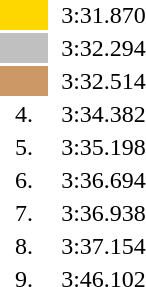<table style="text-align:center">
<tr>
<td width=30 bgcolor=gold></td>
<td align=left></td>
<td width=60>3:31.870</td>
</tr>
<tr>
<td bgcolor=silver></td>
<td align=left></td>
<td>3:32.294</td>
</tr>
<tr>
<td bgcolor=cc9966></td>
<td align=left></td>
<td>3:32.514</td>
</tr>
<tr>
<td>4.</td>
<td align=left></td>
<td>3:34.382</td>
</tr>
<tr>
<td>5.</td>
<td align=left></td>
<td>3:35.198</td>
</tr>
<tr>
<td>6.</td>
<td align=left></td>
<td>3:36.694</td>
</tr>
<tr>
<td>7.</td>
<td align=left></td>
<td>3:36.938</td>
</tr>
<tr>
<td>8.</td>
<td align=left></td>
<td>3:37.154</td>
</tr>
<tr>
<td>9.</td>
<td align=left></td>
<td>3:46.102</td>
</tr>
</table>
